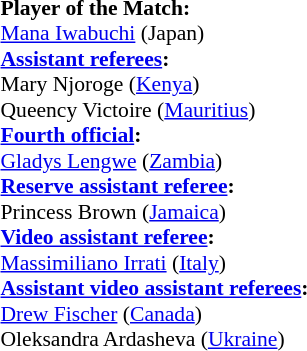<table width=50% style="font-size:90%">
<tr>
<td><br><strong>Player of the Match:</strong>
<br><a href='#'>Mana Iwabuchi</a> (Japan)<br><strong><a href='#'>Assistant referees</a>:</strong>
<br>Mary Njoroge (<a href='#'>Kenya</a>)
<br>Queency Victoire (<a href='#'>Mauritius</a>)
<br><strong><a href='#'>Fourth official</a>:</strong>
<br><a href='#'>Gladys Lengwe</a> (<a href='#'>Zambia</a>)
<br><strong><a href='#'>Reserve assistant referee</a>:</strong>
<br>Princess Brown (<a href='#'>Jamaica</a>)
<br><strong><a href='#'>Video assistant referee</a>:</strong>
<br><a href='#'>Massimiliano Irrati</a> (<a href='#'>Italy</a>)
<br><strong><a href='#'>Assistant video assistant referees</a>:</strong>
<br><a href='#'>Drew Fischer</a> (<a href='#'>Canada</a>)
<br>Oleksandra Ardasheva (<a href='#'>Ukraine</a>)</td>
</tr>
</table>
